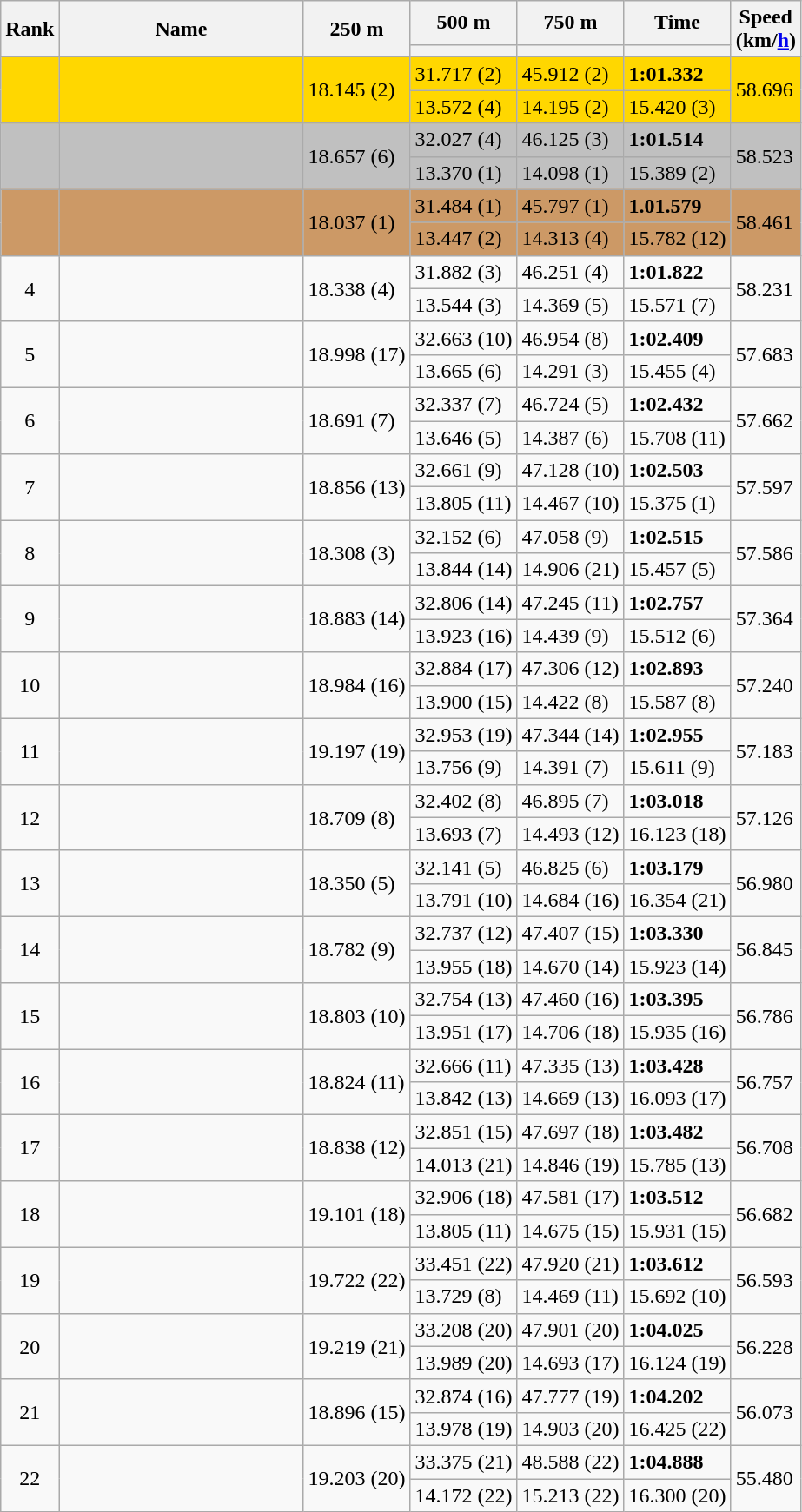<table class="wikitable">
<tr>
<th rowspan=2 width=20>Rank</th>
<th rowspan=2 width=180>Name</th>
<th rowspan=2>250 m</th>
<th>500 m</th>
<th>750 m</th>
<th>Time</th>
<th rowspan=2>Speed<br>(km/<a href='#'>h</a>)</th>
</tr>
<tr>
<th></th>
<th></th>
<th></th>
</tr>
<tr bgcolor=gold>
<td align=center rowspan=2></td>
<td rowspan=2></td>
<td rowspan=2>18.145 (2)</td>
<td>31.717 (2)</td>
<td>45.912 (2)</td>
<td><strong>1:01.332</strong></td>
<td rowspan=2>58.696</td>
</tr>
<tr bgcolor=gold>
<td>13.572 (4)</td>
<td>14.195 (2)</td>
<td>15.420 (3)</td>
</tr>
<tr bgcolor=silver>
<td align=center rowspan=2></td>
<td rowspan=2></td>
<td rowspan=2>18.657 (6)</td>
<td>32.027 (4)</td>
<td>46.125 (3)</td>
<td><strong>1:01.514</strong></td>
<td rowspan=2>58.523</td>
</tr>
<tr bgcolor=silver>
<td>13.370 (1)</td>
<td>14.098 (1)</td>
<td>15.389 (2)</td>
</tr>
<tr bgcolor=cc9966>
<td align=center rowspan=2></td>
<td rowspan=2></td>
<td rowspan=2>18.037 (1)</td>
<td>31.484 (1)</td>
<td>45.797 (1)</td>
<td><strong>1.01.579</strong></td>
<td rowspan=2>58.461</td>
</tr>
<tr bgcolor=cc9966>
<td>13.447 (2)</td>
<td>14.313 (4)</td>
<td>15.782 (12)</td>
</tr>
<tr>
<td align=center rowspan=2>4</td>
<td rowspan=2></td>
<td rowspan=2>18.338 (4)</td>
<td>31.882 (3)</td>
<td>46.251 (4)</td>
<td><strong>1:01.822</strong></td>
<td rowspan=2>58.231</td>
</tr>
<tr>
<td>13.544 (3)</td>
<td>14.369 (5)</td>
<td>15.571 (7)</td>
</tr>
<tr>
<td align=center rowspan=2>5</td>
<td rowspan=2></td>
<td rowspan=2>18.998 (17)</td>
<td>32.663 (10)</td>
<td>46.954 (8)</td>
<td><strong>1:02.409</strong></td>
<td rowspan=2>57.683</td>
</tr>
<tr>
<td>13.665 (6)</td>
<td>14.291 (3)</td>
<td>15.455 (4)</td>
</tr>
<tr>
<td align=center rowspan=2>6</td>
<td rowspan=2></td>
<td rowspan=2>18.691 (7)</td>
<td>32.337 (7)</td>
<td>46.724 (5)</td>
<td><strong>1:02.432</strong></td>
<td rowspan=2>57.662</td>
</tr>
<tr>
<td>13.646 (5)</td>
<td>14.387 (6)</td>
<td>15.708 (11)</td>
</tr>
<tr>
<td align=center rowspan=2>7</td>
<td rowspan=2></td>
<td rowspan=2>18.856 (13)</td>
<td>32.661 (9)</td>
<td>47.128 (10)</td>
<td><strong>1:02.503</strong></td>
<td rowspan=2>57.597</td>
</tr>
<tr>
<td>13.805 (11)</td>
<td>14.467 (10)</td>
<td>15.375 (1)</td>
</tr>
<tr>
<td align=center rowspan=2>8</td>
<td rowspan=2></td>
<td rowspan=2>18.308 (3)</td>
<td>32.152 (6)</td>
<td>47.058 (9)</td>
<td><strong>1:02.515</strong></td>
<td rowspan=2>57.586</td>
</tr>
<tr>
<td>13.844 (14)</td>
<td>14.906 (21)</td>
<td>15.457 (5)</td>
</tr>
<tr>
<td align=center rowspan=2>9</td>
<td rowspan=2></td>
<td rowspan=2>18.883 (14)</td>
<td>32.806 (14)</td>
<td>47.245 (11)</td>
<td><strong>1:02.757</strong></td>
<td rowspan=2>57.364</td>
</tr>
<tr>
<td>13.923 (16)</td>
<td>14.439 (9)</td>
<td>15.512 (6)</td>
</tr>
<tr>
<td align=center rowspan=2>10</td>
<td rowspan=2></td>
<td rowspan=2>18.984 (16)</td>
<td>32.884 (17)</td>
<td>47.306 (12)</td>
<td><strong>1:02.893</strong></td>
<td rowspan=2>57.240</td>
</tr>
<tr>
<td>13.900 (15)</td>
<td>14.422 (8)</td>
<td>15.587 (8)</td>
</tr>
<tr>
<td align=center rowspan=2>11</td>
<td rowspan=2></td>
<td rowspan=2>19.197 (19)</td>
<td>32.953 (19)</td>
<td>47.344 (14)</td>
<td><strong>1:02.955</strong></td>
<td rowspan=2>57.183</td>
</tr>
<tr>
<td>13.756 (9)</td>
<td>14.391 (7)</td>
<td>15.611 (9)</td>
</tr>
<tr>
<td align=center rowspan=2>12</td>
<td rowspan=2></td>
<td rowspan=2>18.709 (8)</td>
<td>32.402 (8)</td>
<td>46.895 (7)</td>
<td><strong>1:03.018</strong></td>
<td rowspan=2>57.126</td>
</tr>
<tr>
<td>13.693 (7)</td>
<td>14.493 (12)</td>
<td>16.123 (18)</td>
</tr>
<tr>
<td align=center rowspan=2>13</td>
<td rowspan=2></td>
<td rowspan=2>18.350 (5)</td>
<td>32.141 (5)</td>
<td>46.825 (6)</td>
<td><strong>1:03.179</strong></td>
<td rowspan=2>56.980</td>
</tr>
<tr>
<td>13.791 (10)</td>
<td>14.684 (16)</td>
<td>16.354 (21)</td>
</tr>
<tr>
<td align=center rowspan=2>14</td>
<td rowspan=2></td>
<td rowspan=2>18.782 (9)</td>
<td>32.737 (12)</td>
<td>47.407 (15)</td>
<td><strong>1:03.330</strong></td>
<td rowspan=2>56.845</td>
</tr>
<tr>
<td>13.955 (18)</td>
<td>14.670 (14)</td>
<td>15.923 (14)</td>
</tr>
<tr>
<td align=center rowspan=2>15</td>
<td rowspan=2></td>
<td rowspan=2>18.803 (10)</td>
<td>32.754 (13)</td>
<td>47.460 (16)</td>
<td><strong>1:03.395</strong></td>
<td rowspan=2>56.786</td>
</tr>
<tr>
<td>13.951 (17)</td>
<td>14.706 (18)</td>
<td>15.935 (16)</td>
</tr>
<tr>
<td align=center rowspan=2>16</td>
<td rowspan=2></td>
<td rowspan=2>18.824 (11)</td>
<td>32.666 (11)</td>
<td>47.335 (13)</td>
<td><strong>1:03.428</strong></td>
<td rowspan=2>56.757</td>
</tr>
<tr>
<td>13.842 (13)</td>
<td>14.669 (13)</td>
<td>16.093 (17)</td>
</tr>
<tr>
<td align=center rowspan=2>17</td>
<td rowspan=2></td>
<td rowspan=2>18.838 (12)</td>
<td>32.851 (15)</td>
<td>47.697 (18)</td>
<td><strong>1:03.482</strong></td>
<td rowspan=2>56.708</td>
</tr>
<tr>
<td>14.013 (21)</td>
<td>14.846 (19)</td>
<td>15.785 (13)</td>
</tr>
<tr>
<td align=center rowspan=2>18</td>
<td rowspan=2></td>
<td rowspan=2>19.101 (18)</td>
<td>32.906 (18)</td>
<td>47.581 (17)</td>
<td><strong>1:03.512</strong></td>
<td rowspan=2>56.682</td>
</tr>
<tr>
<td>13.805 (11)</td>
<td>14.675 (15)</td>
<td>15.931 (15)</td>
</tr>
<tr>
<td align=center rowspan=2>19</td>
<td rowspan=2></td>
<td rowspan=2>19.722 (22)</td>
<td>33.451 (22)</td>
<td>47.920 (21)</td>
<td><strong>1:03.612</strong></td>
<td rowspan=2>56.593</td>
</tr>
<tr>
<td>13.729 (8)</td>
<td>14.469 (11)</td>
<td>15.692 (10)</td>
</tr>
<tr>
<td align=center rowspan=2>20</td>
<td rowspan=2></td>
<td rowspan=2>19.219 (21)</td>
<td>33.208 (20)</td>
<td>47.901 (20)</td>
<td><strong>1:04.025</strong></td>
<td rowspan=2>56.228</td>
</tr>
<tr>
<td>13.989 (20)</td>
<td>14.693 (17)</td>
<td>16.124 (19)</td>
</tr>
<tr>
<td align=center rowspan=2>21</td>
<td rowspan=2></td>
<td rowspan=2>18.896 (15)</td>
<td>32.874 (16)</td>
<td>47.777 (19)</td>
<td><strong>1:04.202</strong></td>
<td rowspan=2>56.073</td>
</tr>
<tr>
<td>13.978 (19)</td>
<td>14.903 (20)</td>
<td>16.425 (22)</td>
</tr>
<tr>
<td align=center rowspan=2>22</td>
<td rowspan=2></td>
<td rowspan=2>19.203 (20)</td>
<td>33.375 (21)</td>
<td>48.588 (22)</td>
<td><strong>1:04.888</strong></td>
<td rowspan=2>55.480</td>
</tr>
<tr>
<td>14.172 (22)</td>
<td>15.213 (22)</td>
<td>16.300 (20)</td>
</tr>
</table>
